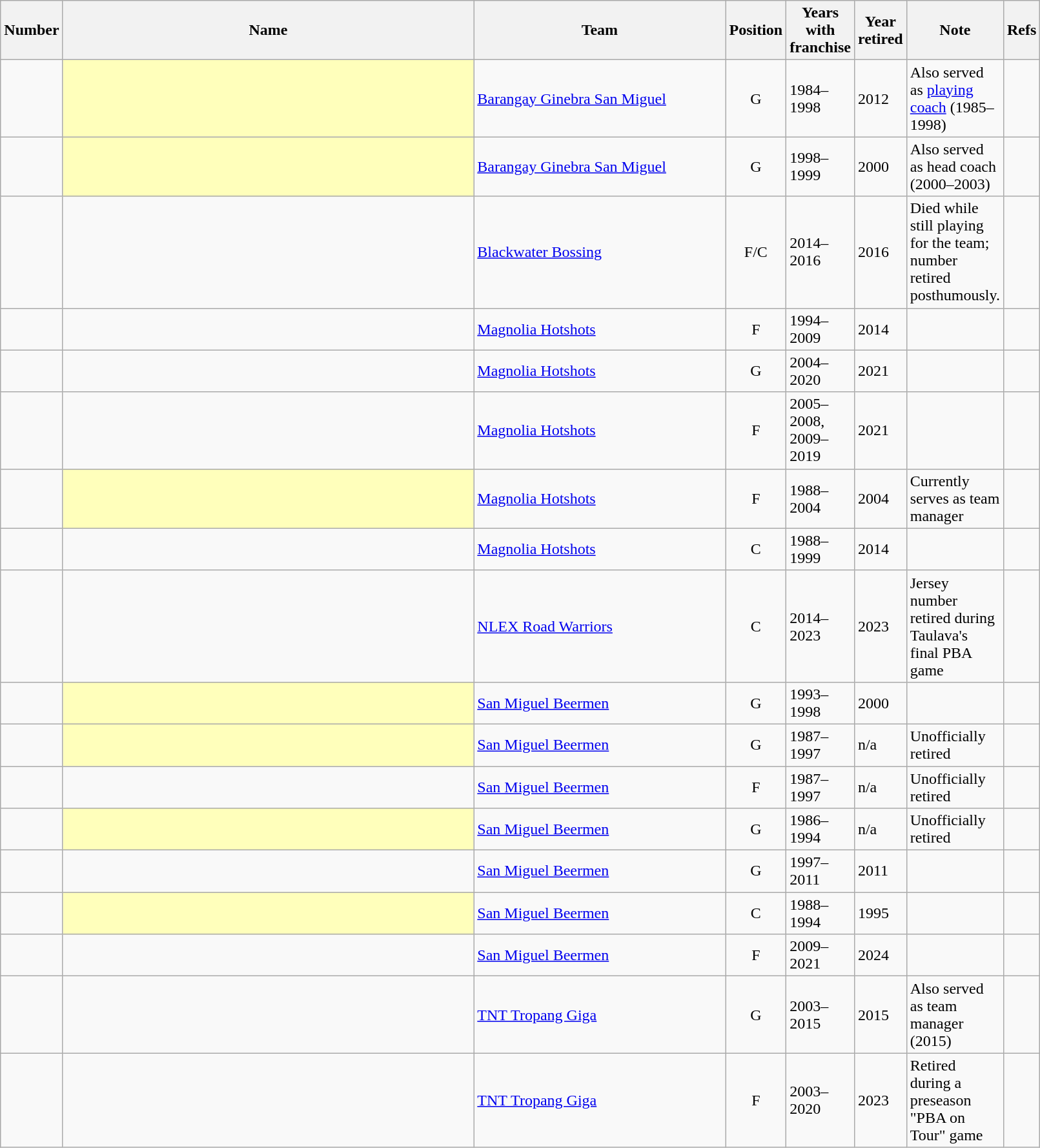<table class="wikitable sortable" style="width:85%;">
<tr>
<th width=6%>Number</th>
<th width=60%>Name</th>
<th width=75%>Team</th>
<th width=5%>Position</th>
<th width=13%>Years with franchise</th>
<th width=5%>Year retired</th>
<th width=30% class=unsortable>Note</th>
<th width=2% class=unsortable>Refs</th>
</tr>
<tr>
<td align="center"></td>
<td style="background:#ffb;"></td>
<td><a href='#'>Barangay Ginebra San Miguel</a></td>
<td align="center">G</td>
<td>1984–1998</td>
<td>2012</td>
<td>Also served as <a href='#'>playing coach</a> (1985–1998)</td>
<td align="center"></td>
</tr>
<tr>
<td align="center"></td>
<td style="background:#ffb;"></td>
<td><a href='#'>Barangay Ginebra San Miguel</a></td>
<td align="center">G</td>
<td>1998–1999</td>
<td>2000</td>
<td>Also served as head coach (2000–2003)</td>
<td align="center"></td>
</tr>
<tr>
<td align="center"></td>
<td></td>
<td><a href='#'>Blackwater Bossing</a></td>
<td align="center">F/C</td>
<td>2014–2016</td>
<td>2016</td>
<td>Died while still playing for the team; number retired posthumously.</td>
<td align="center"></td>
</tr>
<tr>
<td align="center"></td>
<td></td>
<td><a href='#'>Magnolia Hotshots</a></td>
<td align="center">F</td>
<td>1994–2009</td>
<td>2014</td>
<td></td>
<td align="center"></td>
</tr>
<tr>
<td align="center"></td>
<td></td>
<td><a href='#'>Magnolia Hotshots</a></td>
<td align="center">G</td>
<td>2004–2020</td>
<td>2021</td>
<td></td>
<td align="center"></td>
</tr>
<tr>
<td align="center"></td>
<td></td>
<td><a href='#'>Magnolia Hotshots</a></td>
<td align="center">F</td>
<td>2005–2008, 2009–2019</td>
<td>2021</td>
<td></td>
<td align="center"></td>
</tr>
<tr>
<td align="center"></td>
<td style="background:#ffb;"></td>
<td><a href='#'>Magnolia Hotshots</a></td>
<td align="center">F</td>
<td>1988–2004</td>
<td>2004</td>
<td>Currently serves as team manager</td>
<td align="center"></td>
</tr>
<tr>
<td align="center"></td>
<td></td>
<td><a href='#'>Magnolia Hotshots</a></td>
<td align="center">C</td>
<td>1988–1999</td>
<td>2014</td>
<td></td>
<td align="center"></td>
</tr>
<tr>
<td align="center"></td>
<td></td>
<td><a href='#'>NLEX Road Warriors</a></td>
<td align="center">C</td>
<td>2014–2023</td>
<td>2023</td>
<td>Jersey number retired during Taulava's final PBA game</td>
<td align="center"></td>
</tr>
<tr>
<td align="center"></td>
<td style="background:#ffb;"></td>
<td><a href='#'>San Miguel Beermen</a></td>
<td align="center">G</td>
<td>1993–1998</td>
<td>2000</td>
<td></td>
<td align="center"></td>
</tr>
<tr>
<td align="center"></td>
<td style="background:#ffb;"></td>
<td><a href='#'>San Miguel Beermen</a></td>
<td align="center">G</td>
<td>1987–1997</td>
<td>n/a</td>
<td>Unofficially retired</td>
<td align="center"></td>
</tr>
<tr>
<td align="center"></td>
<td></td>
<td><a href='#'>San Miguel Beermen</a></td>
<td align="center">F</td>
<td>1987–1997</td>
<td>n/a</td>
<td>Unofficially retired</td>
<td align="center"></td>
</tr>
<tr>
<td align="center"></td>
<td style="background:#ffb;"></td>
<td><a href='#'>San Miguel Beermen</a></td>
<td align="center">G</td>
<td>1986–1994</td>
<td>n/a</td>
<td>Unofficially retired</td>
<td align="center"></td>
</tr>
<tr>
<td align="center"></td>
<td></td>
<td><a href='#'>San Miguel Beermen</a></td>
<td align="center">G</td>
<td>1997–2011</td>
<td>2011</td>
<td></td>
<td align="center"></td>
</tr>
<tr>
<td align="center"></td>
<td style="background:#ffb;"></td>
<td><a href='#'>San Miguel Beermen</a></td>
<td align="center">C</td>
<td>1988–1994</td>
<td>1995</td>
<td></td>
<td align="center"></td>
</tr>
<tr>
<td align="center"></td>
<td></td>
<td><a href='#'>San Miguel Beermen</a></td>
<td align="center">F</td>
<td>2009–2021</td>
<td>2024</td>
<td></td>
<td align="center"></td>
</tr>
<tr>
<td align="center"></td>
<td></td>
<td><a href='#'>TNT Tropang Giga</a></td>
<td align="center">G</td>
<td>2003–2015</td>
<td>2015</td>
<td>Also served as team manager (2015)</td>
<td align="center"></td>
</tr>
<tr>
<td align="center"></td>
<td></td>
<td><a href='#'>TNT Tropang Giga</a></td>
<td align="center">F</td>
<td>2003–2020</td>
<td>2023</td>
<td>Retired during a preseason "PBA on Tour" game</td>
<td align="center"></td>
</tr>
</table>
